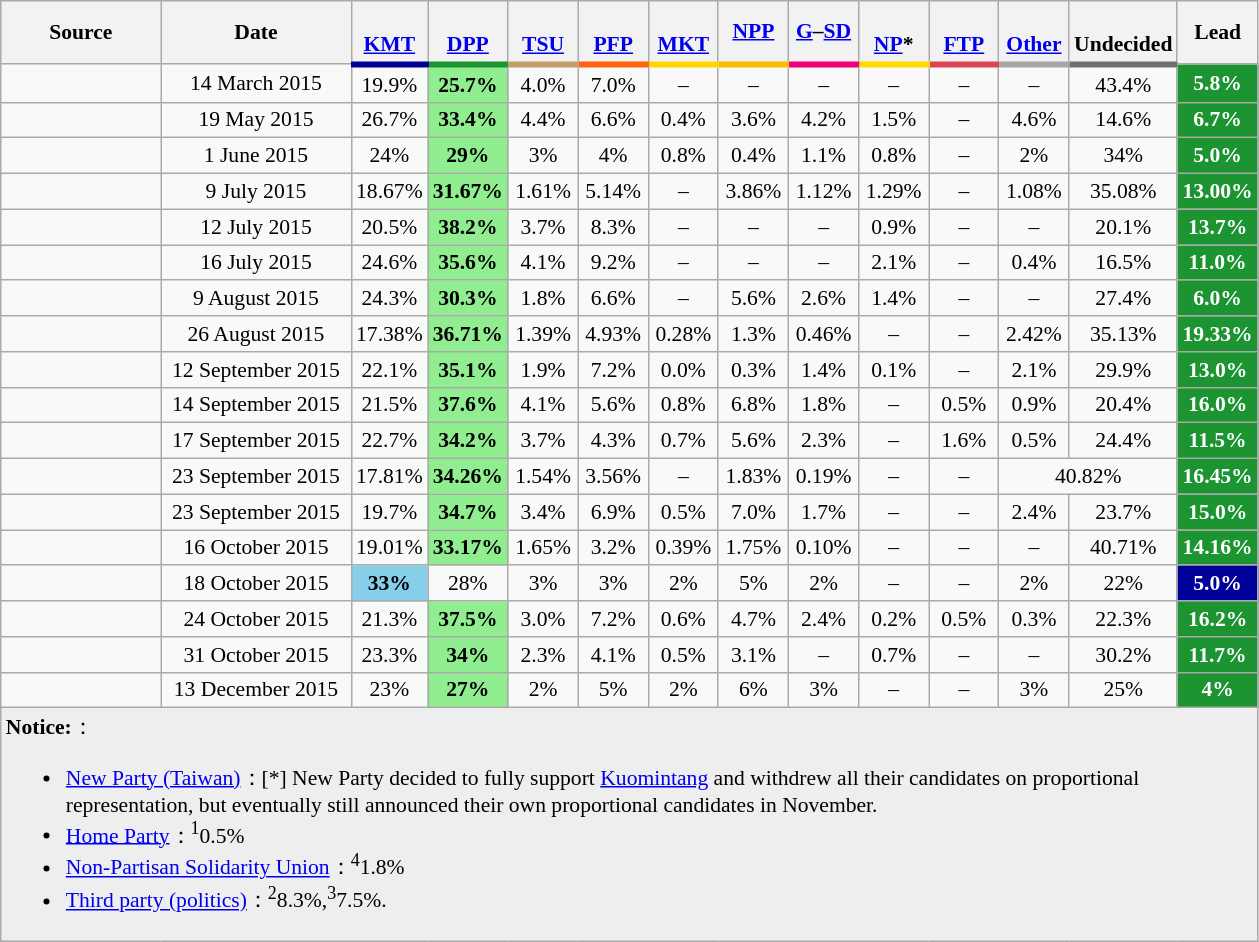<table class="wikitable collapsible" style="text-align:center; font-size:90%;">
<tr>
<th style="width:100px;">Source</th>
<th style="width:120px;">Date</th>
<th style="width:40px; border-bottom:4px solid #000099;"><br><a href='#'>KMT</a></th>
<th style="width:40px; border-bottom:4px solid #1B9431;"><br><a href='#'>DPP</a></th>
<th style="width:40px; border-bottom:4px solid #C69E6A;"><br><a href='#'>TSU</a></th>
<th style="width:40px; border-bottom:4px solid #FF6310;"><br><a href='#'>PFP</a></th>
<th style="width:40px; border-bottom:4px solid #FFD700;"><br><a href='#'>MKT</a></th>
<th style="width:40px; border-bottom:4px solid #FBBE01;"><a href='#'>NPP</a></th>
<th style="width:40px; border-bottom:4px solid #F00078;"><a href='#'>G</a>–<a href='#'>SD</a></th>
<th style="width:40px; border-bottom:4px solid #FFDB00;"><br><a href='#'>NP</a>*</th>
<th style="width:40px; border-bottom:4px solid #DF4356;"><br><a href='#'>FTP</a></th>
<th style="width:40px; border-bottom:4px solid #A6A6A6;"><br><a href='#'>Other</a></th>
<th style="width:40px; border-bottom:4px solid #707070;"><br>Undecided</th>
<th style="width:40px">Lead</th>
</tr>
<tr>
<td></td>
<td>14 March 2015</td>
<td>19.9%</td>
<td style="background-color:#90ED90;"><strong>25.7%</strong></td>
<td>4.0%</td>
<td>7.0%</td>
<td>–</td>
<td>–</td>
<td>–</td>
<td>–</td>
<td>–</td>
<td>–</td>
<td>43.4%</td>
<td style="background:#1B9431; color:white"><strong>5.8%</strong></td>
</tr>
<tr>
<td>  </td>
<td>19 May 2015</td>
<td>26.7%</td>
<td style="background-color:#90ED90;"><strong>33.4%</strong></td>
<td>4.4%</td>
<td>6.6%</td>
<td>0.4%</td>
<td>3.6%</td>
<td>4.2%</td>
<td>1.5%</td>
<td>–</td>
<td>4.6%</td>
<td>14.6%</td>
<td style="background:#1B9431; color:white"><strong>6.7%</strong></td>
</tr>
<tr>
<td>  </td>
<td>1 June 2015</td>
<td>24%</td>
<td style="background-color:#90ED90;"><strong>29%</strong></td>
<td>3%</td>
<td>4%</td>
<td>0.8%</td>
<td>0.4%</td>
<td>1.1%</td>
<td>0.8%</td>
<td>–</td>
<td>2%</td>
<td>34%</td>
<td style="background:#1B9431; color:white"><strong>5.0%</strong></td>
</tr>
<tr>
<td></td>
<td>9 July 2015</td>
<td>18.67%</td>
<td style="background-color:#90ED90;"><strong>31.67%</strong></td>
<td>1.61%</td>
<td>5.14%</td>
<td>–</td>
<td>3.86%</td>
<td>1.12%</td>
<td>1.29%</td>
<td>–</td>
<td>1.08%</td>
<td>35.08%</td>
<td style="background:#1B9431; color:white"><strong>13.00%</strong></td>
</tr>
<tr>
<td></td>
<td>12 July 2015</td>
<td>20.5%</td>
<td style="background-color:#90ED90;"><strong>38.2%</strong></td>
<td>3.7%</td>
<td>8.3%</td>
<td>–</td>
<td>–</td>
<td>–</td>
<td>0.9%</td>
<td>–</td>
<td>–</td>
<td>20.1%</td>
<td style="background:#1B9431; color:white"><strong>13.7%</strong></td>
</tr>
<tr>
<td>  </td>
<td>16 July 2015</td>
<td>24.6%</td>
<td style="background-color:#90ED90;"><strong>35.6%</strong></td>
<td>4.1%</td>
<td>9.2%</td>
<td>–</td>
<td>–</td>
<td>–</td>
<td>2.1%</td>
<td>–</td>
<td>0.4%</td>
<td>16.5%</td>
<td style="background:#1B9431; color:white"><strong>11.0%</strong></td>
</tr>
<tr>
<td></td>
<td>9 August 2015</td>
<td>24.3%</td>
<td style="background-color:#90ED90;"><strong>30.3%</strong></td>
<td>1.8%</td>
<td>6.6%</td>
<td>–</td>
<td>5.6%</td>
<td>2.6%</td>
<td>1.4%</td>
<td>–</td>
<td>–</td>
<td>27.4%</td>
<td style="background:#1B9431; color:white"><strong>6.0%</strong></td>
</tr>
<tr>
<td></td>
<td>26 August 2015</td>
<td>17.38%</td>
<td style="background-color:#90ED90;"><strong>36.71%</strong></td>
<td>1.39%</td>
<td>4.93%</td>
<td>0.28%</td>
<td>1.3%</td>
<td>0.46%</td>
<td>–</td>
<td>–</td>
<td>2.42%</td>
<td>35.13%</td>
<td style="background:#1B9431; color:white"><strong>19.33%</strong></td>
</tr>
<tr>
<td></td>
<td>12 September 2015</td>
<td>22.1%</td>
<td style="background-color:#90ED90;"><strong>35.1%</strong></td>
<td>1.9%</td>
<td>7.2%</td>
<td>0.0%</td>
<td>0.3%</td>
<td>1.4%</td>
<td>0.1%</td>
<td>–</td>
<td>2.1%</td>
<td>29.9%</td>
<td style="background:#1B9431; color:white"><strong>13.0%</strong></td>
</tr>
<tr>
<td></td>
<td>14 September 2015</td>
<td>21.5%</td>
<td style="background-color:#90ED90;"><strong>37.6%</strong></td>
<td>4.1%</td>
<td>5.6%</td>
<td>0.8%</td>
<td>6.8%</td>
<td>1.8%</td>
<td>–</td>
<td>0.5%</td>
<td>0.9%</td>
<td>20.4%</td>
<td style="background:#1B9431; color:white"><strong>16.0%</strong></td>
</tr>
<tr>
<td> </td>
<td>17 September 2015</td>
<td>22.7%</td>
<td style="background-color:#90ED90;"><strong>34.2%</strong></td>
<td>3.7%</td>
<td>4.3%</td>
<td>0.7%</td>
<td>5.6%</td>
<td>2.3%</td>
<td>–</td>
<td>1.6%</td>
<td>0.5%</td>
<td>24.4%</td>
<td style="background:#1B9431; color:white"><strong>11.5%</strong></td>
</tr>
<tr>
<td></td>
<td>23 September 2015</td>
<td>17.81%</td>
<td style="background-color:#90ED90; "><strong>34.26%</strong></td>
<td>1.54%</td>
<td>3.56%</td>
<td>–</td>
<td>1.83%</td>
<td>0.19%</td>
<td>–</td>
<td>–</td>
<td colspan="2">40.82%</td>
<td style="background:#1B9431; color:white"><strong>16.45%</strong></td>
</tr>
<tr>
<td></td>
<td>23 September 2015</td>
<td>19.7%</td>
<td style="background-color:#90ED90;"><strong>34.7%</strong></td>
<td>3.4%</td>
<td>6.9%</td>
<td>0.5%</td>
<td>7.0%</td>
<td>1.7%</td>
<td>–</td>
<td>–</td>
<td>2.4%</td>
<td>23.7%</td>
<td style="background:#1B9431; color:white"><strong>15.0%</strong></td>
</tr>
<tr>
<td></td>
<td>16 October 2015</td>
<td>19.01%</td>
<td style="background-color:#90ED90;"><strong>33.17%</strong></td>
<td>1.65%</td>
<td>3.2%</td>
<td>0.39%</td>
<td>1.75%</td>
<td>0.10%</td>
<td>–</td>
<td>–</td>
<td>–</td>
<td>40.71%</td>
<td style="background:#1B9431; color:white"><strong>14.16%</strong></td>
</tr>
<tr>
<td> </td>
<td>18 October 2015</td>
<td style="background-color:#87CEEA"><strong>33%</strong></td>
<td>28%</td>
<td>3%</td>
<td>3%</td>
<td>2%</td>
<td>5%</td>
<td>2%</td>
<td>–</td>
<td>–</td>
<td>2%</td>
<td>22%</td>
<td style="background:#000099; color:white"><strong>5.0%</strong></td>
</tr>
<tr>
<td></td>
<td>24 October 2015</td>
<td>21.3%</td>
<td style="background-color:#90ED90; "><strong>37.5%</strong></td>
<td>3.0%</td>
<td>7.2%</td>
<td>0.6%</td>
<td>4.7%</td>
<td>2.4%</td>
<td>0.2%</td>
<td>0.5%</td>
<td>0.3%</td>
<td>22.3%</td>
<td style="background:#1B9431; color:white"><strong>16.2%</strong></td>
</tr>
<tr>
<td></td>
<td>31 October 2015</td>
<td>23.3%</td>
<td style="background-color:#90ED90;"><strong>34%</strong></td>
<td>2.3%</td>
<td>4.1%</td>
<td>0.5%</td>
<td>3.1%</td>
<td>–</td>
<td>0.7%</td>
<td>–</td>
<td>–</td>
<td>30.2%</td>
<td style="background:#1B9431; color:white"><strong>11.7%</strong></td>
</tr>
<tr>
<td></td>
<td>13 December 2015</td>
<td>23%</td>
<td style="background-color:#90ED90;"><strong>27%</strong></td>
<td>2%</td>
<td>5%</td>
<td>2%</td>
<td>6%</td>
<td>3%</td>
<td>–</td>
<td>–</td>
<td>3%</td>
<td>25%</td>
<td style="background:#1B9431; color:white"><strong>4%</strong></td>
</tr>
<tr>
<td align="left" colspan="14" style="background-color:#EEEEEE;"><strong>Notice:</strong>：<br><ul><li> <a href='#'>New Party (Taiwan)</a>：[*] New Party decided to fully support <a href='#'>Kuomintang</a> and withdrew all their candidates on proportional representation, but eventually still announced their own proportional candidates in November.</li><li><a href='#'>Home Party</a>：<sup>1</sup>0.5%</li><li><a href='#'>Non-Partisan Solidarity Union</a>：<sup>4</sup>1.8%</li><li> <a href='#'>Third party (politics)</a>：<sup>2</sup>8.3%,<sup>3</sup>7.5%.</li></ul></td>
</tr>
</table>
